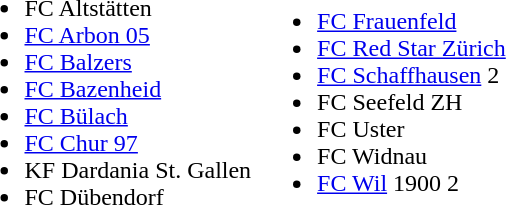<table>
<tr>
<td><br><ul><li>FC Altstätten</li><li><a href='#'>FC Arbon 05</a></li><li> <a href='#'>FC Balzers</a></li><li><a href='#'>FC Bazenheid</a></li><li><a href='#'>FC Bülach</a></li><li><a href='#'>FC Chur 97</a></li><li>KF Dardania St. Gallen</li><li>FC Dübendorf</li></ul></td>
<td><br><ul><li><a href='#'>FC Frauenfeld</a></li><li><a href='#'>FC Red Star Zürich</a></li><li><a href='#'>FC Schaffhausen</a> 2</li><li>FC Seefeld ZH</li><li>FC Uster</li><li>FC Widnau</li><li><a href='#'>FC Wil</a> 1900 2</li></ul></td>
</tr>
</table>
